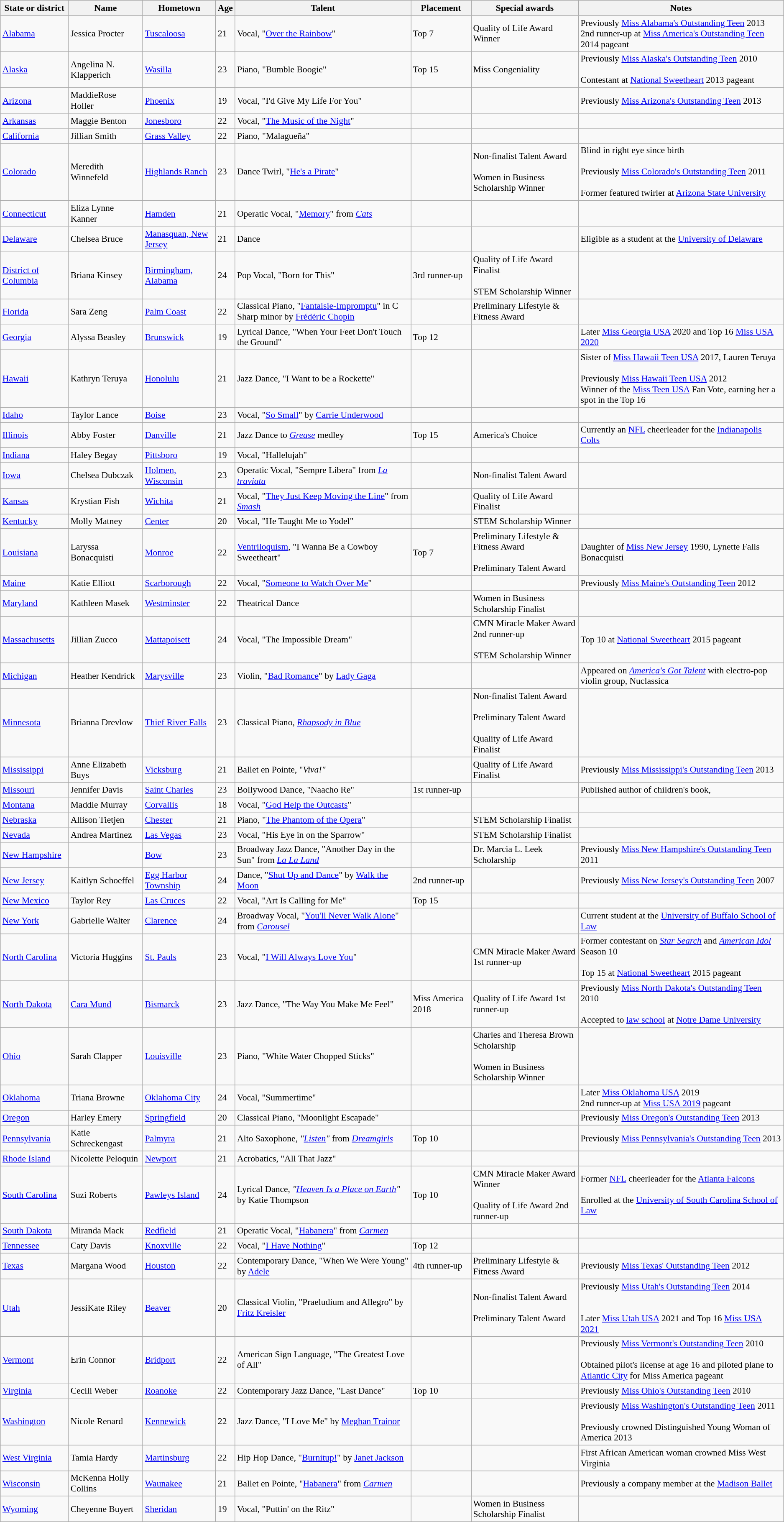<table class="wikitable sortable" style="font-size:90%">
<tr bgcolor="#efefef">
<th>State or district</th>
<th>Name</th>
<th>Hometown</th>
<th>Age</th>
<th>Talent</th>
<th>Placement</th>
<th>Special awards</th>
<th>Notes</th>
</tr>
<tr>
<td><a href='#'>Alabama</a></td>
<td>Jessica Procter</td>
<td><a href='#'>Tuscaloosa</a></td>
<td>21</td>
<td>Vocal, "<a href='#'>Over the Rainbow</a>"</td>
<td>Top 7</td>
<td>Quality of Life Award Winner</td>
<td>Previously <a href='#'>Miss Alabama's Outstanding Teen</a> 2013<br>2nd runner-up at <a href='#'>Miss America's Outstanding Teen</a> 2014 pageant</td>
</tr>
<tr>
<td><a href='#'>Alaska</a></td>
<td>Angelina N. Klapperich</td>
<td><a href='#'>Wasilla</a></td>
<td>23</td>
<td>Piano, "Bumble Boogie"</td>
<td>Top 15</td>
<td>Miss Congeniality</td>
<td>Previously <a href='#'>Miss Alaska's Outstanding Teen</a> 2010<br><br>Contestant at <a href='#'>National Sweetheart</a> 2013 pageant</td>
</tr>
<tr>
<td><a href='#'>Arizona</a></td>
<td>MaddieRose Holler</td>
<td><a href='#'>Phoenix</a></td>
<td>19</td>
<td>Vocal, "I'd Give My Life For You"</td>
<td></td>
<td></td>
<td>Previously <a href='#'>Miss Arizona's Outstanding Teen</a> 2013</td>
</tr>
<tr>
<td><a href='#'>Arkansas</a></td>
<td>Maggie Benton</td>
<td><a href='#'>Jonesboro</a></td>
<td>22</td>
<td>Vocal, "<a href='#'>The Music of the Night</a>"</td>
<td></td>
<td></td>
<td></td>
</tr>
<tr>
<td><a href='#'>California</a></td>
<td>Jillian Smith</td>
<td><a href='#'>Grass Valley</a></td>
<td>22</td>
<td>Piano, "Malagueña"</td>
<td></td>
<td></td>
<td></td>
</tr>
<tr>
<td><a href='#'>Colorado</a></td>
<td>Meredith Winnefeld</td>
<td><a href='#'>Highlands Ranch</a></td>
<td>23</td>
<td>Dance Twirl, "<a href='#'>He's a Pirate</a>"</td>
<td></td>
<td>Non-finalist Talent Award<br><br>Women in Business Scholarship Winner</td>
<td>Blind in right eye since birth<br><br>Previously <a href='#'>Miss Colorado's Outstanding Teen</a> 2011<br><br>Former featured twirler at <a href='#'>Arizona State University</a></td>
</tr>
<tr>
<td><a href='#'>Connecticut</a></td>
<td>Eliza Lynne Kanner</td>
<td><a href='#'>Hamden</a></td>
<td>21</td>
<td>Operatic Vocal, "<a href='#'>Memory</a>" from <em><a href='#'>Cats</a></em></td>
<td></td>
<td></td>
<td></td>
</tr>
<tr>
<td><a href='#'>Delaware</a></td>
<td>Chelsea Bruce</td>
<td><a href='#'>Manasquan, New Jersey</a></td>
<td>21</td>
<td>Dance</td>
<td></td>
<td></td>
<td>Eligible as a student at the <a href='#'>University of Delaware</a></td>
</tr>
<tr>
<td><a href='#'>District of Columbia</a></td>
<td>Briana Kinsey</td>
<td><a href='#'>Birmingham, Alabama</a></td>
<td>24</td>
<td>Pop Vocal, "Born for This"</td>
<td>3rd runner-up</td>
<td>Quality of Life Award Finalist<br><br>STEM Scholarship Winner</td>
<td></td>
</tr>
<tr>
<td><a href='#'>Florida</a></td>
<td>Sara Zeng</td>
<td><a href='#'>Palm Coast</a></td>
<td>22</td>
<td>Classical Piano, "<a href='#'>Fantaisie-Impromptu</a>" in C Sharp minor by <a href='#'>Frédéric Chopin</a></td>
<td></td>
<td>Preliminary Lifestyle & Fitness Award</td>
<td></td>
</tr>
<tr>
<td><a href='#'>Georgia</a></td>
<td>Alyssa Beasley</td>
<td><a href='#'>Brunswick</a></td>
<td>19</td>
<td>Lyrical Dance, "When Your Feet Don't Touch the Ground"</td>
<td>Top 12</td>
<td></td>
<td>Later <a href='#'>Miss Georgia USA</a> 2020 and Top 16 <a href='#'>Miss USA 2020</a></td>
</tr>
<tr>
<td><a href='#'>Hawaii</a></td>
<td>Kathryn Teruya</td>
<td><a href='#'>Honolulu</a></td>
<td>21</td>
<td>Jazz Dance, "I Want to be a Rockette"</td>
<td></td>
<td></td>
<td>Sister of <a href='#'>Miss Hawaii Teen USA</a> 2017, Lauren Teruya<br><br> Previously <a href='#'>Miss Hawaii Teen USA</a> 2012<br>Winner of the <a href='#'>Miss Teen USA</a> Fan Vote, earning her a spot in the Top 16</td>
</tr>
<tr>
<td><a href='#'>Idaho</a></td>
<td>Taylor Lance</td>
<td><a href='#'>Boise</a></td>
<td>23</td>
<td>Vocal, "<a href='#'>So Small</a>" by <a href='#'>Carrie Underwood</a></td>
<td></td>
<td></td>
<td></td>
</tr>
<tr>
<td><a href='#'>Illinois</a></td>
<td>Abby Foster</td>
<td><a href='#'>Danville</a></td>
<td>21</td>
<td>Jazz Dance to <em><a href='#'>Grease</a></em> medley</td>
<td>Top 15</td>
<td>America's Choice</td>
<td>Currently an <a href='#'>NFL</a> cheerleader for the <a href='#'>Indianapolis Colts</a></td>
</tr>
<tr>
<td><a href='#'>Indiana</a></td>
<td>Haley Begay</td>
<td><a href='#'>Pittsboro</a></td>
<td>19</td>
<td>Vocal, "Hallelujah"</td>
<td></td>
<td></td>
<td></td>
</tr>
<tr>
<td><a href='#'>Iowa</a></td>
<td>Chelsea Dubczak</td>
<td><a href='#'>Holmen, Wisconsin</a></td>
<td>23</td>
<td>Operatic Vocal, "Sempre Libera" from <em><a href='#'>La traviata</a></em></td>
<td></td>
<td>Non-finalist Talent Award</td>
<td></td>
</tr>
<tr>
<td><a href='#'>Kansas</a></td>
<td>Krystian Fish</td>
<td><a href='#'>Wichita</a></td>
<td>21</td>
<td>Vocal, "<a href='#'>They Just Keep Moving the Line</a>" from <em><a href='#'>Smash</a></em></td>
<td></td>
<td>Quality of Life Award Finalist</td>
<td></td>
</tr>
<tr>
<td><a href='#'>Kentucky</a></td>
<td>Molly Matney</td>
<td><a href='#'>Center</a></td>
<td>20</td>
<td>Vocal, "He Taught Me to Yodel"</td>
<td></td>
<td>STEM Scholarship Winner</td>
<td></td>
</tr>
<tr>
<td><a href='#'>Louisiana</a></td>
<td>Laryssa Bonacquisti</td>
<td><a href='#'>Monroe</a></td>
<td>22</td>
<td><a href='#'>Ventriloquism</a>, "I Wanna Be a Cowboy Sweetheart"</td>
<td>Top 7</td>
<td>Preliminary Lifestyle & Fitness Award<br><br>Preliminary Talent Award</td>
<td>Daughter of <a href='#'>Miss New Jersey</a> 1990, Lynette Falls Bonacquisti</td>
</tr>
<tr>
<td><a href='#'>Maine</a></td>
<td>Katie Elliott</td>
<td><a href='#'>Scarborough</a></td>
<td>22</td>
<td>Vocal, "<a href='#'>Someone to Watch Over Me</a>"</td>
<td></td>
<td></td>
<td>Previously <a href='#'>Miss Maine's Outstanding Teen</a> 2012</td>
</tr>
<tr>
<td><a href='#'>Maryland</a></td>
<td>Kathleen Masek</td>
<td><a href='#'>Westminster</a></td>
<td>22</td>
<td>Theatrical Dance</td>
<td></td>
<td>Women in Business Scholarship Finalist</td>
<td></td>
</tr>
<tr>
<td><a href='#'>Massachusetts</a></td>
<td>Jillian Zucco</td>
<td><a href='#'>Mattapoisett</a></td>
<td>24</td>
<td>Vocal, "The Impossible Dream"</td>
<td></td>
<td>CMN Miracle Maker Award 2nd runner-up<br><br>STEM Scholarship Winner</td>
<td>Top 10 at <a href='#'>National Sweetheart</a> 2015 pageant</td>
</tr>
<tr>
<td><a href='#'>Michigan</a></td>
<td>Heather Kendrick</td>
<td><a href='#'>Marysville</a></td>
<td>23</td>
<td>Violin, "<a href='#'>Bad Romance</a>" by <a href='#'>Lady Gaga</a></td>
<td></td>
<td></td>
<td>Appeared on <em><a href='#'>America's Got Talent</a></em> with electro-pop violin group, Nuclassica</td>
</tr>
<tr>
<td><a href='#'>Minnesota</a></td>
<td>Brianna Drevlow</td>
<td><a href='#'>Thief River Falls</a></td>
<td>23</td>
<td>Classical Piano, <em><a href='#'>Rhapsody in Blue</a></em></td>
<td></td>
<td>Non-finalist Talent Award<br><br>Preliminary Talent Award<br><br>Quality of Life Award Finalist</td>
<td></td>
</tr>
<tr>
<td><a href='#'>Mississippi</a></td>
<td>Anne Elizabeth Buys</td>
<td><a href='#'>Vicksburg</a></td>
<td>21</td>
<td>Ballet en Pointe, "<em>Viva!"</em></td>
<td></td>
<td>Quality of Life Award Finalist</td>
<td>Previously <a href='#'>Miss Mississippi's Outstanding Teen</a> 2013</td>
</tr>
<tr>
<td><a href='#'>Missouri</a></td>
<td>Jennifer Davis</td>
<td><a href='#'>Saint Charles</a></td>
<td>23</td>
<td>Bollywood Dance, "Naacho Re"</td>
<td>1st runner-up</td>
<td></td>
<td>Published author of children's book, </td>
</tr>
<tr>
<td><a href='#'>Montana</a></td>
<td>Maddie Murray</td>
<td><a href='#'>Corvallis</a></td>
<td>18</td>
<td>Vocal, "<a href='#'>God Help the Outcasts</a>"</td>
<td></td>
<td></td>
<td></td>
</tr>
<tr>
<td><a href='#'>Nebraska</a></td>
<td>Allison Tietjen</td>
<td><a href='#'>Chester</a></td>
<td>21</td>
<td>Piano, "<a href='#'>The Phantom of the Opera</a>"</td>
<td></td>
<td>STEM Scholarship Finalist</td>
<td></td>
</tr>
<tr>
<td><a href='#'>Nevada</a></td>
<td>Andrea Martinez</td>
<td><a href='#'>Las Vegas</a></td>
<td>23</td>
<td>Vocal, "His Eye in on the Sparrow"</td>
<td></td>
<td>STEM Scholarship Finalist</td>
<td></td>
</tr>
<tr>
<td><a href='#'>New Hampshire</a></td>
<td></td>
<td><a href='#'>Bow</a></td>
<td>23</td>
<td>Broadway Jazz Dance, "Another Day in the Sun" from <em><a href='#'>La La Land</a></em></td>
<td></td>
<td>Dr. Marcia L. Leek Scholarship</td>
<td>Previously <a href='#'>Miss New Hampshire's Outstanding Teen</a> 2011</td>
</tr>
<tr>
<td><a href='#'>New Jersey</a></td>
<td>Kaitlyn Schoeffel</td>
<td><a href='#'>Egg Harbor Township</a></td>
<td>24</td>
<td>Dance, "<a href='#'>Shut Up and Dance</a>" by <a href='#'>Walk the Moon</a></td>
<td>2nd runner-up</td>
<td></td>
<td>Previously <a href='#'>Miss New Jersey's Outstanding Teen</a> 2007</td>
</tr>
<tr>
<td><a href='#'>New Mexico</a></td>
<td>Taylor Rey</td>
<td><a href='#'>Las Cruces</a></td>
<td>22</td>
<td>Vocal, "Art Is Calling for Me"</td>
<td>Top 15</td>
<td></td>
<td></td>
</tr>
<tr>
<td><a href='#'>New York</a></td>
<td>Gabrielle Walter</td>
<td><a href='#'>Clarence</a></td>
<td>24</td>
<td>Broadway Vocal, "<a href='#'>You'll Never Walk Alone</a>" from <em><a href='#'>Carousel</a></em></td>
<td></td>
<td></td>
<td>Current student at the <a href='#'>University of Buffalo School of Law</a></td>
</tr>
<tr>
<td><a href='#'>North Carolina</a></td>
<td>Victoria Huggins</td>
<td><a href='#'>St. Pauls</a></td>
<td>23</td>
<td>Vocal, "<a href='#'>I Will Always Love You</a>"</td>
<td></td>
<td>CMN Miracle Maker Award 1st runner-up</td>
<td>Former contestant on <em><a href='#'>Star Search</a></em> and <em><a href='#'>American Idol</a></em> Season 10<br><br>Top 15 at <a href='#'>National Sweetheart</a> 2015 pageant</td>
</tr>
<tr>
<td><a href='#'>North Dakota</a></td>
<td><a href='#'>Cara Mund</a></td>
<td><a href='#'>Bismarck</a></td>
<td>23</td>
<td>Jazz Dance, "The Way You Make Me Feel"</td>
<td>Miss America 2018</td>
<td>Quality of Life Award 1st runner-up</td>
<td>Previously <a href='#'>Miss North Dakota's Outstanding Teen</a> 2010<br><br>Accepted to <a href='#'>law school</a> at <a href='#'>Notre Dame University</a></td>
</tr>
<tr>
<td><a href='#'>Ohio</a></td>
<td>Sarah Clapper</td>
<td><a href='#'>Louisville</a></td>
<td>23</td>
<td>Piano, "White Water Chopped Sticks"</td>
<td></td>
<td>Charles and Theresa Brown Scholarship <br><br>Women in Business Scholarship Winner</td>
<td></td>
</tr>
<tr>
<td><a href='#'>Oklahoma</a></td>
<td>Triana Browne</td>
<td><a href='#'>Oklahoma City</a></td>
<td>24</td>
<td>Vocal, "Summertime"</td>
<td></td>
<td></td>
<td>Later <a href='#'>Miss Oklahoma USA</a> 2019<br>2nd runner-up at <a href='#'>Miss USA 2019</a> pageant</td>
</tr>
<tr>
<td><a href='#'>Oregon</a></td>
<td>Harley Emery</td>
<td><a href='#'>Springfield</a></td>
<td>20</td>
<td>Classical Piano, "Moonlight Escapade"</td>
<td></td>
<td></td>
<td>Previously <a href='#'>Miss Oregon's Outstanding Teen</a> 2013</td>
</tr>
<tr>
<td><a href='#'>Pennsylvania</a></td>
<td>Katie Schreckengast</td>
<td><a href='#'>Palmyra</a></td>
<td>21</td>
<td>Alto Saxophone, <em>"<a href='#'>Listen</a>"</em> from <em><a href='#'>Dreamgirls</a></em></td>
<td>Top 10</td>
<td></td>
<td>Previously <a href='#'>Miss Pennsylvania's Outstanding Teen</a> 2013</td>
</tr>
<tr>
<td><a href='#'>Rhode Island</a></td>
<td>Nicolette Peloquin</td>
<td><a href='#'>Newport</a></td>
<td>21</td>
<td>Acrobatics, "All That Jazz"</td>
<td></td>
<td></td>
<td></td>
</tr>
<tr>
<td><a href='#'>South Carolina</a></td>
<td>Suzi Roberts</td>
<td><a href='#'>Pawleys Island</a></td>
<td>24</td>
<td>Lyrical Dance, <em>"<a href='#'>Heaven Is a Place on Earth</a>"</em> by Katie Thompson</td>
<td>Top 10</td>
<td>CMN Miracle Maker Award Winner<br><br>Quality of Life Award 2nd runner-up</td>
<td>Former <a href='#'>NFL</a> cheerleader for the <a href='#'>Atlanta Falcons</a><br><br>Enrolled at the <a href='#'>University of South Carolina School of Law</a></td>
</tr>
<tr>
<td><a href='#'>South Dakota</a></td>
<td>Miranda Mack</td>
<td><a href='#'>Redfield</a></td>
<td>21</td>
<td>Operatic Vocal, "<a href='#'>Habanera</a>" from <em><a href='#'>Carmen</a></em></td>
<td></td>
<td></td>
<td></td>
</tr>
<tr>
<td><a href='#'>Tennessee</a></td>
<td>Caty Davis</td>
<td><a href='#'>Knoxville</a></td>
<td>22</td>
<td>Vocal, "<a href='#'>I Have Nothing</a>"</td>
<td>Top 12</td>
<td></td>
<td></td>
</tr>
<tr>
<td><a href='#'>Texas</a></td>
<td>Margana Wood</td>
<td><a href='#'>Houston</a></td>
<td>22</td>
<td>Contemporary Dance, "When We Were Young" by <a href='#'>Adele</a></td>
<td>4th runner-up</td>
<td>Preliminary Lifestyle & Fitness Award</td>
<td>Previously <a href='#'>Miss Texas' Outstanding Teen</a> 2012</td>
</tr>
<tr>
<td><a href='#'>Utah</a></td>
<td>JessiKate Riley</td>
<td><a href='#'>Beaver</a></td>
<td>20</td>
<td>Classical Violin, "Praeludium and Allegro" by <a href='#'>Fritz Kreisler</a></td>
<td></td>
<td>Non-finalist Talent Award<br><br>Preliminary Talent Award</td>
<td>Previously <a href='#'>Miss Utah's Outstanding Teen</a> 2014<br><br><br>Later <a href='#'>Miss Utah USA</a> 2021 and Top 16 <a href='#'>Miss USA 2021</a></td>
</tr>
<tr>
<td><a href='#'>Vermont</a></td>
<td>Erin Connor</td>
<td><a href='#'>Bridport</a></td>
<td>22</td>
<td>American Sign Language, "The Greatest Love of All"</td>
<td></td>
<td></td>
<td>Previously <a href='#'>Miss Vermont's Outstanding Teen</a> 2010<br><br>Obtained pilot's license at age 16 and piloted plane to <a href='#'>Atlantic City</a> for Miss America pageant</td>
</tr>
<tr>
<td><a href='#'>Virginia</a></td>
<td>Cecili Weber</td>
<td><a href='#'>Roanoke</a></td>
<td>22</td>
<td>Contemporary Jazz Dance, "Last Dance"</td>
<td>Top 10</td>
<td></td>
<td>Previously <a href='#'>Miss Ohio's Outstanding Teen</a> 2010</td>
</tr>
<tr>
<td><a href='#'>Washington</a></td>
<td>Nicole Renard</td>
<td><a href='#'>Kennewick</a></td>
<td>22</td>
<td>Jazz Dance, "I Love Me" by <a href='#'>Meghan Trainor</a></td>
<td></td>
<td></td>
<td>Previously <a href='#'>Miss Washington's Outstanding Teen</a> 2011<br><br>Previously crowned Distinguished Young Woman of America 2013</td>
</tr>
<tr>
<td><a href='#'>West Virginia</a></td>
<td>Tamia Hardy</td>
<td><a href='#'>Martinsburg</a></td>
<td>22</td>
<td>Hip Hop Dance, "<a href='#'>Burnitup!</a>" by <a href='#'>Janet Jackson</a></td>
<td></td>
<td></td>
<td>First African American woman crowned Miss West Virginia</td>
</tr>
<tr>
<td><a href='#'>Wisconsin</a></td>
<td>McKenna Holly Collins</td>
<td><a href='#'>Waunakee</a></td>
<td>21</td>
<td>Ballet en Pointe, "<a href='#'>Habanera</a>" from <em><a href='#'>Carmen</a></em></td>
<td></td>
<td></td>
<td>Previously a company member at the <a href='#'>Madison Ballet</a></td>
</tr>
<tr>
<td><a href='#'>Wyoming</a></td>
<td>Cheyenne Buyert</td>
<td><a href='#'>Sheridan</a></td>
<td>19</td>
<td>Vocal, "Puttin' on the Ritz"</td>
<td></td>
<td>Women in Business Scholarship Finalist</td>
<td></td>
</tr>
</table>
